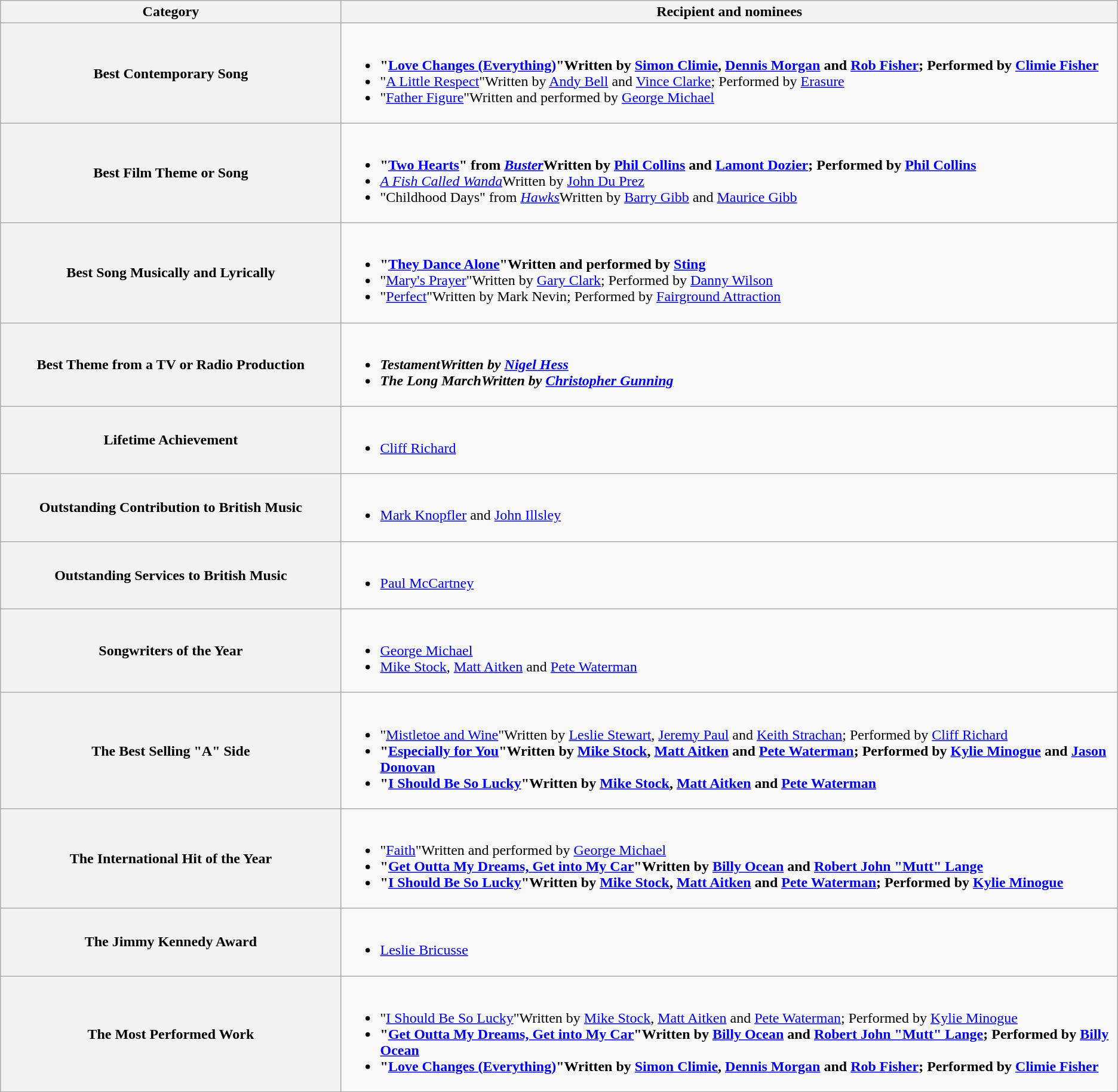<table class="wikitable">
<tr>
<th width="25%">Category</th>
<th width="57%">Recipient and nominees</th>
</tr>
<tr>
<th scope="row">Best Contemporary Song</th>
<td><br><ul><li><strong>"<a href='#'>Love Changes (Everything)</a>"Written by <a href='#'>Simon Climie</a>, <a href='#'>Dennis Morgan</a> and <a href='#'>Rob Fisher</a>; Performed by <a href='#'>Climie Fisher</a></strong></li><li>"<a href='#'>A Little Respect</a>"Written by <a href='#'>Andy Bell</a> and <a href='#'>Vince Clarke</a>; Performed by <a href='#'>Erasure</a></li><li>"<a href='#'>Father Figure</a>"Written and performed by <a href='#'>George Michael</a></li></ul></td>
</tr>
<tr>
<th scope="row">Best Film Theme or Song</th>
<td><br><ul><li><strong>"<a href='#'>Two Hearts</a>" from <em><a href='#'>Buster</a></em>Written by <a href='#'>Phil Collins</a> and <a href='#'>Lamont Dozier</a>; Performed by <a href='#'>Phil Collins</a></strong></li><li><em><a href='#'>A Fish Called Wanda</a></em>Written by <a href='#'>John Du Prez</a></li><li>"Childhood Days" from <em><a href='#'>Hawks</a></em>Written by <a href='#'>Barry Gibb</a> and <a href='#'>Maurice Gibb</a></li></ul></td>
</tr>
<tr>
<th scope="row">Best  Song Musically and Lyrically</th>
<td><br><ul><li><strong>"<a href='#'>They Dance Alone</a>"Written and performed by <a href='#'>Sting</a></strong></li><li>"<a href='#'>Mary's Prayer</a>"Written by <a href='#'>Gary Clark</a>; Performed by <a href='#'>Danny Wilson</a></li><li>"<a href='#'>Perfect</a>"Written by Mark Nevin; Performed by <a href='#'>Fairground Attraction</a></li></ul></td>
</tr>
<tr>
<th scope="row">Best Theme from a TV or Radio Production</th>
<td><br><ul><li><strong><em>Testament<em>Written by <a href='#'>Nigel Hess</a><strong></li><li></em>The Long March<em>Written by <a href='#'>Christopher Gunning</a></li></ul></td>
</tr>
<tr>
<th scope="row">Lifetime Achievement</th>
<td><br><ul><li></strong><a href='#'>Cliff Richard</a><strong></li></ul></td>
</tr>
<tr>
<th scope="row">Outstanding Contribution to British Music</th>
<td><br><ul><li></strong><a href='#'>Mark Knopfler</a> and <a href='#'>John Illsley</a><strong></li></ul></td>
</tr>
<tr>
<th scope="row">Outstanding Services to British Music</th>
<td><br><ul><li></strong><a href='#'>Paul McCartney</a><strong></li></ul></td>
</tr>
<tr>
<th scope="row">Songwriters of the Year</th>
<td><br><ul><li></strong><a href='#'>George Michael</a><strong></li><li></strong><a href='#'>Mike Stock</a>, <a href='#'>Matt Aitken</a> and <a href='#'>Pete Waterman</a><strong></li></ul></td>
</tr>
<tr>
<th scope="row">The Best Selling "A" Side</th>
<td><br><ul><li></strong>"<a href='#'>Mistletoe and Wine</a>"Written by <a href='#'>Leslie Stewart</a>, <a href='#'>Jeremy Paul</a> and <a href='#'>Keith Strachan</a>; Performed by <a href='#'>Cliff Richard</a><strong></li><li>"<a href='#'>Especially for You</a>"Written by <a href='#'>Mike Stock</a>, <a href='#'>Matt Aitken</a> and <a href='#'>Pete Waterman</a>; Performed by <a href='#'>Kylie Minogue</a> and <a href='#'>Jason Donovan</a></li><li>"<a href='#'>I Should Be So Lucky</a>"Written by <a href='#'>Mike Stock</a>, <a href='#'>Matt Aitken</a> and <a href='#'>Pete Waterman</a></li></ul></td>
</tr>
<tr>
<th scope="row">The International Hit of the Year</th>
<td><br><ul><li></strong>"<a href='#'>Faith</a>"Written and performed  by <a href='#'>George Michael</a><strong></li><li>"<a href='#'>Get Outta My Dreams, Get into My Car</a>"Written by <a href='#'>Billy Ocean</a> and <a href='#'>Robert John "Mutt" Lange</a></li><li>"<a href='#'>I Should Be So Lucky</a>"Written by <a href='#'>Mike Stock</a>, <a href='#'>Matt Aitken</a> and <a href='#'>Pete Waterman</a>; Performed by <a href='#'>Kylie Minogue</a></li></ul></td>
</tr>
<tr>
<th scope="row">The Jimmy Kennedy Award</th>
<td><br><ul><li></strong><a href='#'>Leslie Bricusse</a><strong></li></ul></td>
</tr>
<tr>
<th scope="row">The Most Performed Work</th>
<td><br><ul><li></strong>"<a href='#'>I Should Be So Lucky</a>"Written by <a href='#'>Mike Stock</a>, <a href='#'>Matt Aitken</a> and <a href='#'>Pete Waterman</a>; Performed by <a href='#'>Kylie Minogue</a><strong></li><li>"<a href='#'>Get Outta My Dreams, Get into My Car</a>"Written by <a href='#'>Billy Ocean</a> and <a href='#'>Robert John "Mutt" Lange</a>; Performed by <a href='#'>Billy Ocean</a></li><li>"<a href='#'>Love Changes (Everything)</a>"Written by <a href='#'>Simon Climie</a>, <a href='#'>Dennis Morgan</a> and <a href='#'>Rob Fisher</a>; Performed by <a href='#'>Climie Fisher</a></li></ul></td>
</tr>
<tr>
</tr>
</table>
